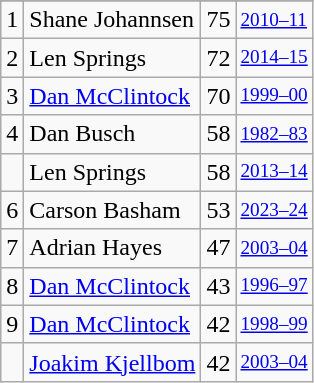<table class="wikitable">
<tr>
</tr>
<tr>
<td>1</td>
<td>Shane Johannsen</td>
<td>75</td>
<td style="font-size:80%;"><a href='#'>2010–11</a></td>
</tr>
<tr>
<td>2</td>
<td>Len Springs</td>
<td>72</td>
<td style="font-size:80%;"><a href='#'>2014–15</a></td>
</tr>
<tr>
<td>3</td>
<td><a href='#'>Dan McClintock</a></td>
<td>70</td>
<td style="font-size:80%;"><a href='#'>1999–00</a></td>
</tr>
<tr>
<td>4</td>
<td>Dan Busch</td>
<td>58</td>
<td style="font-size:80%;"><a href='#'>1982–83</a></td>
</tr>
<tr>
<td></td>
<td>Len Springs</td>
<td>58</td>
<td style="font-size:80%;"><a href='#'>2013–14</a></td>
</tr>
<tr>
<td>6</td>
<td>Carson Basham</td>
<td>53</td>
<td style="font-size:80%;"><a href='#'>2023–24</a></td>
</tr>
<tr>
<td>7</td>
<td>Adrian Hayes</td>
<td>47</td>
<td style="font-size:80%;"><a href='#'>2003–04</a></td>
</tr>
<tr>
<td>8</td>
<td><a href='#'>Dan McClintock</a></td>
<td>43</td>
<td style="font-size:80%;"><a href='#'>1996–97</a></td>
</tr>
<tr>
<td>9</td>
<td><a href='#'>Dan McClintock</a></td>
<td>42</td>
<td style="font-size:80%;"><a href='#'>1998–99</a></td>
</tr>
<tr>
<td></td>
<td><a href='#'>Joakim Kjellbom</a></td>
<td>42</td>
<td style="font-size:80%;"><a href='#'>2003–04</a></td>
</tr>
</table>
